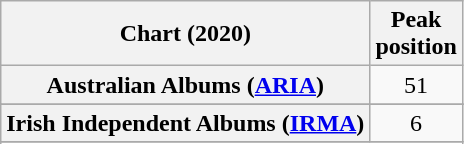<table class="wikitable sortable plainrowheaders" style="text-align:center">
<tr>
<th scope="col">Chart (2020)</th>
<th scope="col">Peak<br>position</th>
</tr>
<tr>
<th scope="row">Australian Albums (<a href='#'>ARIA</a>)</th>
<td>51</td>
</tr>
<tr>
</tr>
<tr>
<th scope="row">Irish Independent Albums (<a href='#'>IRMA</a>)</th>
<td>6</td>
</tr>
<tr>
</tr>
<tr>
</tr>
<tr>
</tr>
</table>
